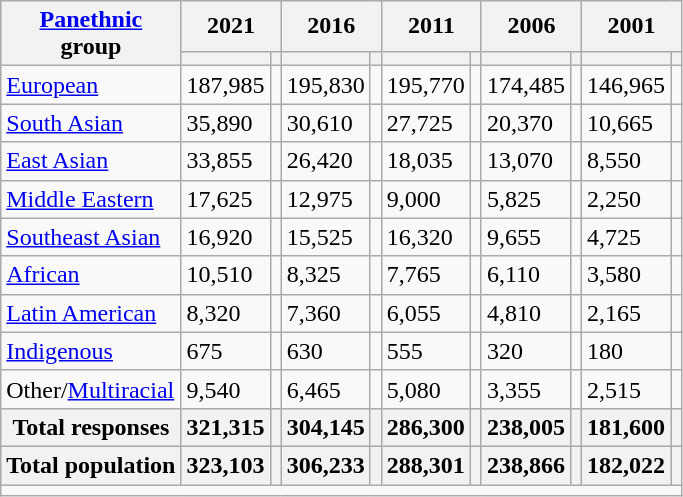<table class="wikitable collapsible sortable">
<tr>
<th rowspan="2"><a href='#'>Panethnic</a><br>group</th>
<th colspan="2">2021</th>
<th colspan="2">2016</th>
<th colspan="2">2011</th>
<th colspan="2">2006</th>
<th colspan="2">2001</th>
</tr>
<tr>
<th><a href='#'></a></th>
<th></th>
<th></th>
<th></th>
<th></th>
<th></th>
<th></th>
<th></th>
<th></th>
<th></th>
</tr>
<tr>
<td><a href='#'>European</a></td>
<td>187,985</td>
<td></td>
<td>195,830</td>
<td></td>
<td>195,770</td>
<td></td>
<td>174,485</td>
<td></td>
<td>146,965</td>
<td></td>
</tr>
<tr>
<td><a href='#'>South Asian</a></td>
<td>35,890</td>
<td></td>
<td>30,610</td>
<td></td>
<td>27,725</td>
<td></td>
<td>20,370</td>
<td></td>
<td>10,665</td>
<td></td>
</tr>
<tr>
<td><a href='#'>East Asian</a></td>
<td>33,855</td>
<td></td>
<td>26,420</td>
<td></td>
<td>18,035</td>
<td></td>
<td>13,070</td>
<td></td>
<td>8,550</td>
<td></td>
</tr>
<tr>
<td><a href='#'>Middle Eastern</a></td>
<td>17,625</td>
<td></td>
<td>12,975</td>
<td></td>
<td>9,000</td>
<td></td>
<td>5,825</td>
<td></td>
<td>2,250</td>
<td></td>
</tr>
<tr>
<td><a href='#'>Southeast Asian</a></td>
<td>16,920</td>
<td></td>
<td>15,525</td>
<td></td>
<td>16,320</td>
<td></td>
<td>9,655</td>
<td></td>
<td>4,725</td>
<td></td>
</tr>
<tr>
<td><a href='#'>African</a></td>
<td>10,510</td>
<td></td>
<td>8,325</td>
<td></td>
<td>7,765</td>
<td></td>
<td>6,110</td>
<td></td>
<td>3,580</td>
<td></td>
</tr>
<tr>
<td><a href='#'>Latin American</a></td>
<td>8,320</td>
<td></td>
<td>7,360</td>
<td></td>
<td>6,055</td>
<td></td>
<td>4,810</td>
<td></td>
<td>2,165</td>
<td></td>
</tr>
<tr>
<td><a href='#'>Indigenous</a></td>
<td>675</td>
<td></td>
<td>630</td>
<td></td>
<td>555</td>
<td></td>
<td>320</td>
<td></td>
<td>180</td>
<td></td>
</tr>
<tr>
<td>Other/<a href='#'>Multiracial</a></td>
<td>9,540</td>
<td></td>
<td>6,465</td>
<td></td>
<td>5,080</td>
<td></td>
<td>3,355</td>
<td></td>
<td>2,515</td>
<td></td>
</tr>
<tr>
<th>Total responses</th>
<th>321,315</th>
<th></th>
<th>304,145</th>
<th></th>
<th>286,300</th>
<th></th>
<th>238,005</th>
<th></th>
<th>181,600</th>
<th></th>
</tr>
<tr>
<th>Total population</th>
<th>323,103</th>
<th></th>
<th>306,233</th>
<th></th>
<th>288,301</th>
<th></th>
<th>238,866</th>
<th></th>
<th>182,022</th>
<th></th>
</tr>
<tr class="sortbottom">
<td colspan="15"></td>
</tr>
</table>
